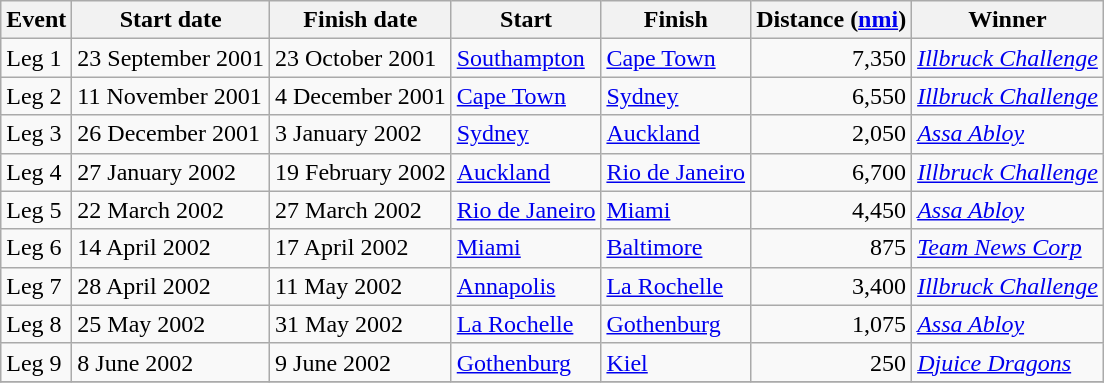<table class="wikitable">
<tr>
<th>Event</th>
<th>Start date</th>
<th>Finish date</th>
<th>Start</th>
<th>Finish</th>
<th>Distance (<a href='#'>nmi</a>)</th>
<th>Winner</th>
</tr>
<tr>
<td>Leg 1</td>
<td>23 September 2001</td>
<td>23 October 2001</td>
<td> <a href='#'>Southampton</a></td>
<td> <a href='#'>Cape Town</a></td>
<td align=right>7,350</td>
<td><em><a href='#'>Illbruck Challenge</a></em></td>
</tr>
<tr>
<td>Leg 2</td>
<td>11 November 2001</td>
<td>4 December 2001</td>
<td> <a href='#'>Cape Town</a></td>
<td> <a href='#'>Sydney</a></td>
<td align=right>6,550</td>
<td><em><a href='#'>Illbruck Challenge</a></em></td>
</tr>
<tr>
<td>Leg 3</td>
<td>26 December 2001</td>
<td>3 January 2002</td>
<td> <a href='#'>Sydney</a></td>
<td> <a href='#'>Auckland</a></td>
<td align=right>2,050</td>
<td><em><a href='#'>Assa Abloy</a></em></td>
</tr>
<tr>
<td>Leg 4</td>
<td>27 January 2002</td>
<td>19 February 2002</td>
<td> <a href='#'>Auckland</a></td>
<td> <a href='#'>Rio de Janeiro</a></td>
<td align=right>6,700</td>
<td><em><a href='#'>Illbruck Challenge</a></em></td>
</tr>
<tr>
<td>Leg 5</td>
<td>22 March 2002</td>
<td>27 March 2002</td>
<td> <a href='#'>Rio de Janeiro</a></td>
<td> <a href='#'>Miami</a></td>
<td align=right>4,450</td>
<td><em><a href='#'>Assa Abloy</a></em></td>
</tr>
<tr>
<td>Leg 6</td>
<td>14 April 2002</td>
<td>17 April 2002</td>
<td> <a href='#'>Miami</a></td>
<td> <a href='#'>Baltimore</a></td>
<td align=right>875</td>
<td><em><a href='#'>Team News Corp</a></em></td>
</tr>
<tr>
<td>Leg 7</td>
<td>28 April 2002</td>
<td>11 May 2002</td>
<td> <a href='#'>Annapolis</a></td>
<td> <a href='#'>La Rochelle</a></td>
<td align=right>3,400</td>
<td><em><a href='#'>Illbruck Challenge</a></em></td>
</tr>
<tr>
<td>Leg 8</td>
<td>25 May 2002</td>
<td>31 May 2002</td>
<td> <a href='#'>La Rochelle</a></td>
<td> <a href='#'>Gothenburg</a></td>
<td align=right>1,075</td>
<td><em><a href='#'>Assa Abloy</a></em></td>
</tr>
<tr>
<td>Leg 9</td>
<td>8 June 2002</td>
<td>9 June 2002</td>
<td> <a href='#'>Gothenburg</a></td>
<td> <a href='#'>Kiel</a></td>
<td align=right>250</td>
<td><em><a href='#'>Djuice Dragons</a></em></td>
</tr>
<tr>
</tr>
</table>
